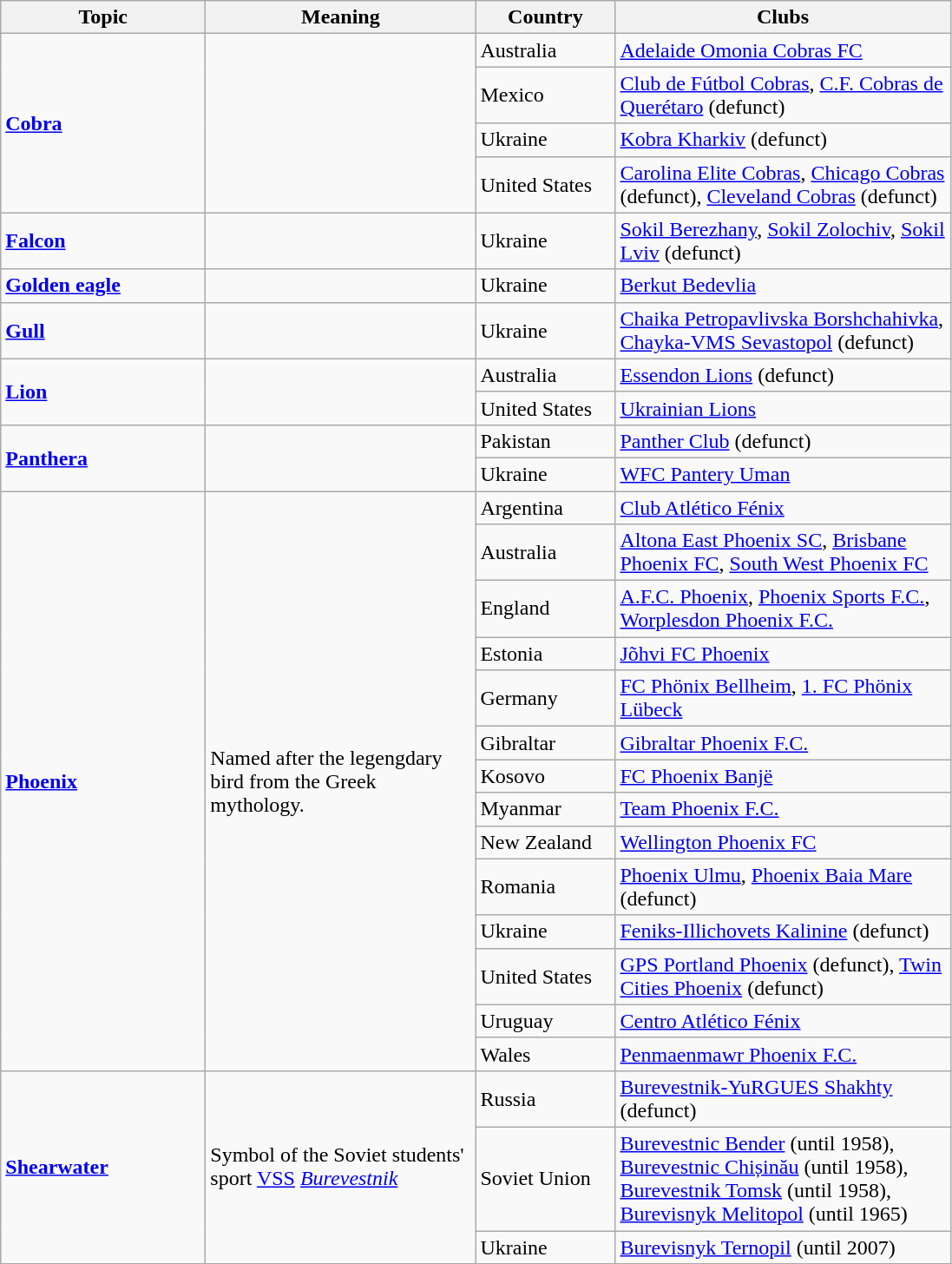<table class="wikitable">
<tr>
<th width="150">Topic</th>
<th width="200">Meaning</th>
<th width="100">Country</th>
<th width="250">Clubs</th>
</tr>
<tr>
<td rowspan="4"><strong><a href='#'>Cobra</a></strong></td>
<td rowspan="4"></td>
<td> Australia</td>
<td><a href='#'>Adelaide Omonia Cobras FC</a></td>
</tr>
<tr>
<td> Mexico</td>
<td><a href='#'>Club de Fútbol Cobras</a>, <a href='#'>C.F. Cobras de Querétaro</a> (defunct)</td>
</tr>
<tr>
<td> Ukraine</td>
<td><a href='#'>Kobra Kharkiv</a> (defunct)</td>
</tr>
<tr>
<td> United States</td>
<td><a href='#'>Carolina Elite Cobras</a>, <a href='#'>Chicago Cobras</a> (defunct), <a href='#'>Cleveland Cobras</a> (defunct)</td>
</tr>
<tr>
<td><strong><a href='#'>Falcon</a></strong></td>
<td></td>
<td> Ukraine</td>
<td><a href='#'>Sokil Berezhany</a>, <a href='#'>Sokil Zolochiv</a>, <a href='#'>Sokil Lviv</a> (defunct)</td>
</tr>
<tr>
<td><strong><a href='#'>Golden eagle</a></strong></td>
<td></td>
<td> Ukraine</td>
<td><a href='#'>Berkut Bedevlia</a></td>
</tr>
<tr>
<td><strong><a href='#'>Gull</a></strong></td>
<td></td>
<td> Ukraine</td>
<td><a href='#'>Chaika Petropavlivska Borshchahivka</a>, <a href='#'>Chayka-VMS Sevastopol</a> (defunct)</td>
</tr>
<tr>
<td rowspan="2"><strong><a href='#'>Lion</a></strong></td>
<td rowspan="2"></td>
<td> Australia</td>
<td><a href='#'>Essendon Lions</a> (defunct)</td>
</tr>
<tr>
<td> United States</td>
<td><a href='#'>Ukrainian Lions</a></td>
</tr>
<tr>
<td rowspan="2"><strong><a href='#'>Panthera</a></strong></td>
<td rowspan="2"></td>
<td> Pakistan</td>
<td><a href='#'>Panther Club</a> (defunct)</td>
</tr>
<tr>
<td> Ukraine</td>
<td><a href='#'>WFC Pantery Uman</a></td>
</tr>
<tr>
<td rowspan="14"><strong><a href='#'>Phoenix</a></strong></td>
<td rowspan="14">Named after the legengdary bird from the Greek mythology.</td>
<td> Argentina</td>
<td><a href='#'>Club Atlético Fénix</a></td>
</tr>
<tr>
<td> Australia</td>
<td><a href='#'>Altona East Phoenix SC</a>, <a href='#'>Brisbane Phoenix FC</a>, <a href='#'>South West Phoenix FC</a></td>
</tr>
<tr>
<td> England</td>
<td><a href='#'>A.F.C. Phoenix</a>, <a href='#'>Phoenix Sports F.C.</a>, <a href='#'>Worplesdon Phoenix F.C.</a></td>
</tr>
<tr>
<td> Estonia</td>
<td><a href='#'>Jõhvi FC Phoenix</a></td>
</tr>
<tr>
<td> Germany</td>
<td><a href='#'>FC Phönix Bellheim</a>, <a href='#'>1. FC Phönix Lübeck</a></td>
</tr>
<tr>
<td> Gibraltar</td>
<td><a href='#'>Gibraltar Phoenix F.C.</a></td>
</tr>
<tr>
<td> Kosovo</td>
<td><a href='#'>FC Phoenix Banjë</a></td>
</tr>
<tr>
<td> Myanmar</td>
<td><a href='#'>Team Phoenix F.C.</a></td>
</tr>
<tr>
<td> New Zealand</td>
<td><a href='#'>Wellington Phoenix FC</a></td>
</tr>
<tr>
<td> Romania</td>
<td><a href='#'>Phoenix Ulmu</a>, <a href='#'>Phoenix Baia Mare</a> (defunct)</td>
</tr>
<tr>
<td> Ukraine</td>
<td><a href='#'>Feniks-Illichovets Kalinine</a> (defunct)</td>
</tr>
<tr>
<td> United States</td>
<td><a href='#'>GPS Portland Phoenix</a> (defunct), <a href='#'>Twin Cities Phoenix</a> (defunct)</td>
</tr>
<tr>
<td> Uruguay</td>
<td><a href='#'>Centro Atlético Fénix</a></td>
</tr>
<tr>
<td> Wales</td>
<td><a href='#'>Penmaenmawr Phoenix F.C.</a></td>
</tr>
<tr>
<td rowspan="3"><strong><a href='#'>Shearwater</a></strong></td>
<td rowspan="3">Symbol of the Soviet students' sport <a href='#'>VSS</a> <em><a href='#'>Burevestnik</a></em></td>
<td> Russia</td>
<td><a href='#'>Burevestnik-YuRGUES Shakhty</a> (defunct)</td>
</tr>
<tr>
<td> Soviet Union</td>
<td><a href='#'>Burevestnic Bender</a> (until 1958), <a href='#'>Burevestnic Chișinău</a> (until 1958), <a href='#'>Burevestnik Tomsk</a> (until 1958), <a href='#'>Burevisnyk Melitopol</a> (until 1965)</td>
</tr>
<tr>
<td> Ukraine</td>
<td><a href='#'>Burevisnyk Ternopil</a> (until 2007)</td>
</tr>
</table>
